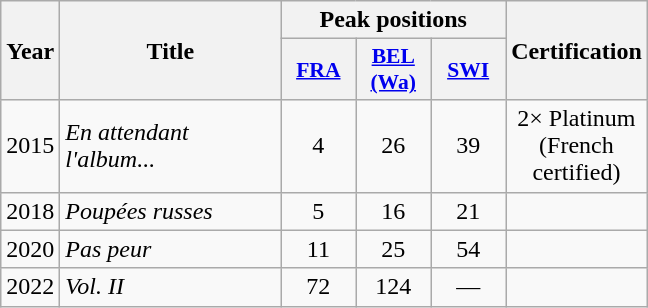<table class="wikitable">
<tr>
<th align="center" rowspan="2" width="10">Year</th>
<th align="center" rowspan="2" width="140">Title</th>
<th align="center" colspan="3" width="20">Peak positions</th>
<th align="center" rowspan="2" width="70">Certification</th>
</tr>
<tr>
<th scope="col" style="width:3em;font-size:90%;"><a href='#'>FRA</a><br></th>
<th scope="col" style="width:3em;font-size:90%;"><a href='#'>BEL (Wa)</a><br></th>
<th scope="col" style="width:3em;font-size:90%;"><a href='#'>SWI</a><br></th>
</tr>
<tr>
<td style="text-align:center;">2015</td>
<td><em>En attendant l'album...</em></td>
<td style="text-align:center;">4</td>
<td style="text-align:center;">26</td>
<td style="text-align:center;">39</td>
<td style="text-align:center;">2× Platinum (French certified)</td>
</tr>
<tr>
<td style="text-align:center;">2018</td>
<td><em>Poupées russes</em></td>
<td style="text-align:center;">5</td>
<td style="text-align:center;">16</td>
<td style="text-align:center;">21</td>
<td style="text-align:center;"></td>
</tr>
<tr>
<td style="text-align:center;">2020</td>
<td><em>Pas peur</em></td>
<td style="text-align:center;">11</td>
<td style="text-align:center;">25</td>
<td style="text-align:center;">54</td>
<td style="text-align:center;"></td>
</tr>
<tr>
<td style="text-align:center;">2022</td>
<td><em>Vol. II</em></td>
<td style="text-align:center;">72</td>
<td style="text-align:center;">124</td>
<td style="text-align:center;">—</td>
<td style="text-align:center;"></td>
</tr>
</table>
